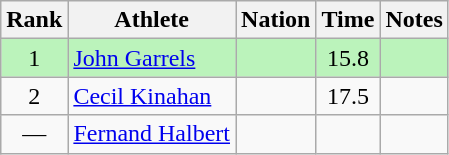<table class="wikitable sortable" style="text-align:center">
<tr>
<th>Rank</th>
<th>Athlete</th>
<th>Nation</th>
<th>Time</th>
<th>Notes</th>
</tr>
<tr bgcolor=bbf3bb>
<td>1</td>
<td align=left><a href='#'>John Garrels</a></td>
<td align=left></td>
<td>15.8</td>
<td></td>
</tr>
<tr>
<td>2</td>
<td align=left><a href='#'>Cecil Kinahan</a></td>
<td align=left></td>
<td>17.5</td>
<td></td>
</tr>
<tr>
<td data-sort-value=3>—</td>
<td align=left><a href='#'>Fernand Halbert</a></td>
<td align=left></td>
<td></td>
<td></td>
</tr>
</table>
